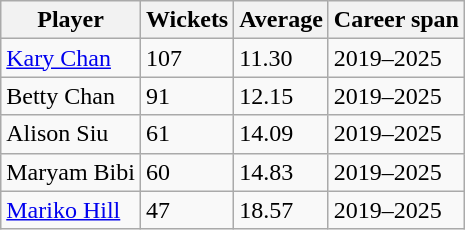<table class="wikitable">
<tr>
<th>Player</th>
<th>Wickets</th>
<th>Average</th>
<th>Career span</th>
</tr>
<tr>
<td><a href='#'>Kary Chan</a></td>
<td>107</td>
<td>11.30</td>
<td>2019–2025</td>
</tr>
<tr>
<td>Betty Chan</td>
<td>91</td>
<td>12.15</td>
<td>2019–2025</td>
</tr>
<tr>
<td>Alison Siu</td>
<td>61</td>
<td>14.09</td>
<td>2019–2025</td>
</tr>
<tr>
<td>Maryam Bibi</td>
<td>60</td>
<td>14.83</td>
<td>2019–2025</td>
</tr>
<tr>
<td><a href='#'>Mariko Hill</a></td>
<td>47</td>
<td>18.57</td>
<td>2019–2025</td>
</tr>
</table>
